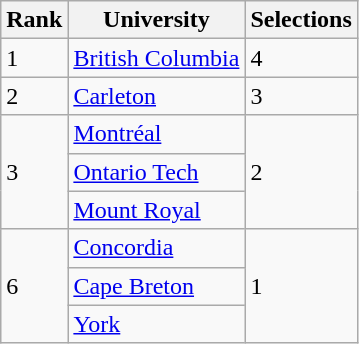<table class="wikitable">
<tr>
<th>Rank</th>
<th>University</th>
<th>Selections</th>
</tr>
<tr>
<td>1</td>
<td><a href='#'>British Columbia</a></td>
<td>4</td>
</tr>
<tr>
<td>2</td>
<td><a href='#'>Carleton</a></td>
<td>3</td>
</tr>
<tr>
<td rowspan="3">3</td>
<td><a href='#'>Montréal</a></td>
<td rowspan="3">2</td>
</tr>
<tr>
<td><a href='#'>Ontario Tech</a></td>
</tr>
<tr>
<td><a href='#'>Mount Royal</a></td>
</tr>
<tr>
<td rowspan="3">6</td>
<td><a href='#'>Concordia</a></td>
<td rowspan="3">1</td>
</tr>
<tr>
<td><a href='#'>Cape Breton</a></td>
</tr>
<tr>
<td><a href='#'>York</a></td>
</tr>
</table>
